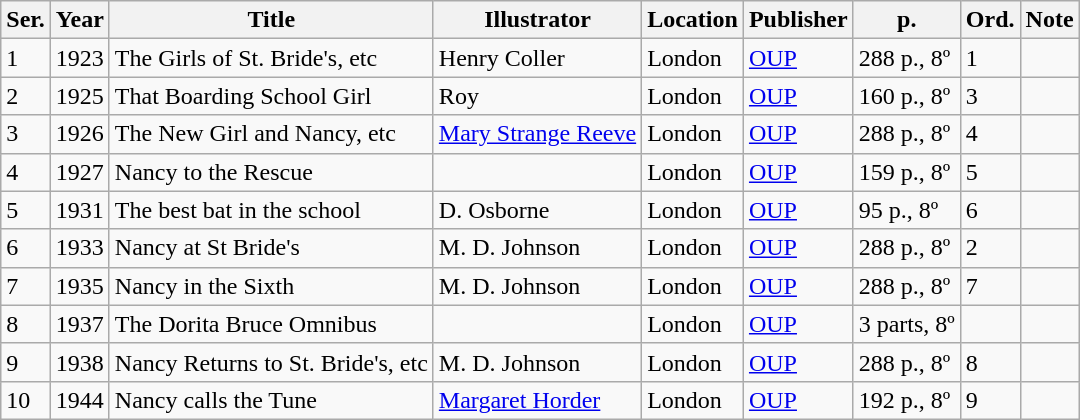<table class="wikitable sortable">
<tr>
<th>Ser.</th>
<th>Year</th>
<th>Title</th>
<th>Illustrator</th>
<th>Location</th>
<th>Publisher</th>
<th>p.</th>
<th>Ord.</th>
<th class="unsortable">Note</th>
</tr>
<tr>
<td>1</td>
<td>1923</td>
<td>The Girls of St. Bride's, etc</td>
<td>Henry Coller</td>
<td>London</td>
<td><a href='#'>OUP</a></td>
<td>288 p., 8º</td>
<td>1</td>
<td></td>
</tr>
<tr>
<td>2</td>
<td>1925</td>
<td>That Boarding School Girl</td>
<td>Roy</td>
<td>London</td>
<td><a href='#'>OUP</a></td>
<td>160 p., 8º</td>
<td>3</td>
<td></td>
</tr>
<tr>
<td>3</td>
<td>1926</td>
<td>The New Girl and Nancy, etc</td>
<td><a href='#'>Mary Strange Reeve</a></td>
<td>London</td>
<td><a href='#'>OUP</a></td>
<td>288 p., 8º</td>
<td>4</td>
<td></td>
</tr>
<tr>
<td>4</td>
<td>1927</td>
<td>Nancy to the Rescue</td>
<td></td>
<td>London</td>
<td><a href='#'>OUP</a></td>
<td>159 p., 8º</td>
<td>5</td>
<td></td>
</tr>
<tr>
<td>5</td>
<td>1931</td>
<td>The best bat in the school</td>
<td>D. Osborne</td>
<td>London</td>
<td><a href='#'>OUP</a></td>
<td>95 p., 8º</td>
<td>6</td>
<td></td>
</tr>
<tr>
<td>6</td>
<td>1933</td>
<td>Nancy at St Bride's</td>
<td>M. D. Johnson</td>
<td>London</td>
<td><a href='#'>OUP</a></td>
<td>288 p., 8º</td>
<td>2</td>
<td></td>
</tr>
<tr>
<td>7</td>
<td>1935</td>
<td>Nancy in the Sixth</td>
<td>M. D. Johnson</td>
<td>London</td>
<td><a href='#'>OUP</a></td>
<td>288 p., 8º</td>
<td>7</td>
<td></td>
</tr>
<tr>
<td>8</td>
<td>1937</td>
<td>The Dorita Bruce Omnibus</td>
<td></td>
<td>London</td>
<td><a href='#'>OUP</a></td>
<td>3 parts, 8º</td>
<td></td>
<td></td>
</tr>
<tr>
<td>9</td>
<td>1938</td>
<td>Nancy Returns to St. Bride's, etc</td>
<td>M. D. Johnson</td>
<td>London</td>
<td><a href='#'>OUP</a></td>
<td>288 p., 8º</td>
<td>8</td>
<td></td>
</tr>
<tr>
<td>10</td>
<td>1944</td>
<td>Nancy calls the Tune</td>
<td><a href='#'>Margaret Horder</a></td>
<td>London</td>
<td><a href='#'>OUP</a></td>
<td>192 p., 8º</td>
<td>9</td>
<td></td>
</tr>
</table>
